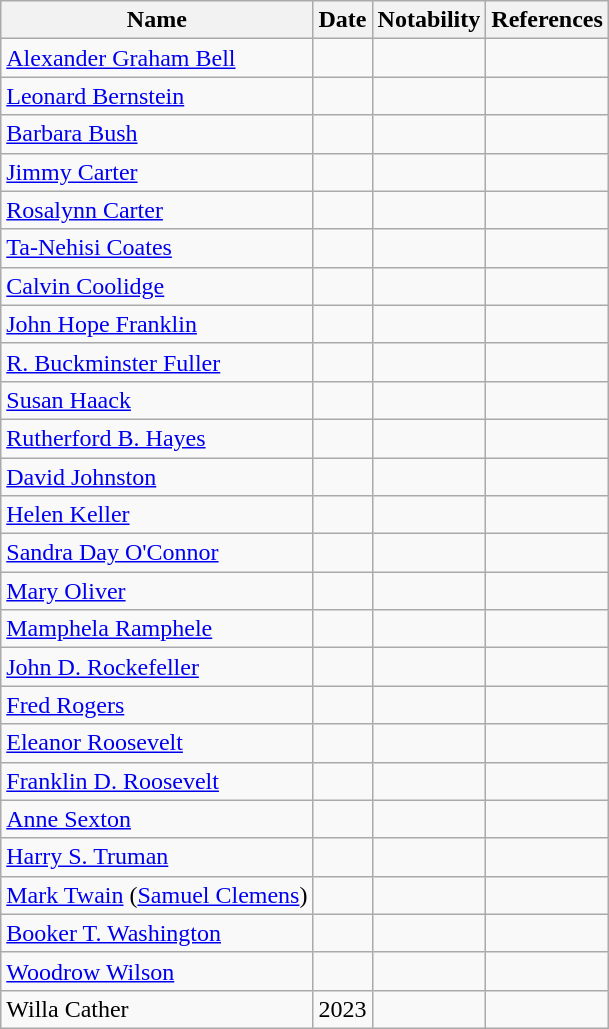<table class="wikitable sortable">
<tr>
<th>Name</th>
<th>Date</th>
<th>Notability</th>
<th>References</th>
</tr>
<tr>
<td><a href='#'>Alexander Graham Bell</a></td>
<td></td>
<td></td>
<td></td>
</tr>
<tr>
<td><a href='#'>Leonard Bernstein</a></td>
<td></td>
<td></td>
<td></td>
</tr>
<tr>
<td><a href='#'>Barbara Bush</a></td>
<td></td>
<td></td>
<td></td>
</tr>
<tr>
<td><a href='#'>Jimmy Carter</a></td>
<td></td>
<td></td>
<td></td>
</tr>
<tr>
<td><a href='#'>Rosalynn Carter</a></td>
<td></td>
<td></td>
<td></td>
</tr>
<tr>
<td><a href='#'>Ta-Nehisi Coates</a></td>
<td></td>
<td></td>
<td></td>
</tr>
<tr>
<td><a href='#'>Calvin Coolidge</a></td>
<td></td>
<td></td>
<td></td>
</tr>
<tr>
<td><a href='#'>John Hope Franklin</a></td>
<td></td>
<td></td>
<td></td>
</tr>
<tr>
<td><a href='#'>R. Buckminster Fuller</a></td>
<td></td>
<td></td>
<td></td>
</tr>
<tr>
<td><a href='#'>Susan Haack</a></td>
<td></td>
<td></td>
<td></td>
</tr>
<tr>
<td><a href='#'>Rutherford B. Hayes</a></td>
<td></td>
<td></td>
<td></td>
</tr>
<tr>
<td><a href='#'>David Johnston</a></td>
<td></td>
<td></td>
<td></td>
</tr>
<tr>
<td><a href='#'>Helen Keller</a></td>
<td></td>
<td></td>
<td></td>
</tr>
<tr>
<td><a href='#'>Sandra Day O'Connor</a></td>
<td></td>
<td></td>
<td></td>
</tr>
<tr>
<td><a href='#'>Mary Oliver</a></td>
<td></td>
<td></td>
<td></td>
</tr>
<tr>
<td><a href='#'>Mamphela Ramphele</a></td>
<td></td>
<td></td>
<td></td>
</tr>
<tr>
<td><a href='#'>John D. Rockefeller</a></td>
<td></td>
<td></td>
<td></td>
</tr>
<tr>
<td><a href='#'>Fred Rogers</a></td>
<td></td>
<td></td>
<td></td>
</tr>
<tr>
<td><a href='#'>Eleanor Roosevelt</a></td>
<td></td>
<td></td>
<td></td>
</tr>
<tr>
<td><a href='#'>Franklin D. Roosevelt</a></td>
<td></td>
<td></td>
<td></td>
</tr>
<tr>
<td><a href='#'>Anne Sexton</a></td>
<td></td>
<td></td>
<td></td>
</tr>
<tr>
<td><a href='#'>Harry S. Truman</a></td>
<td></td>
<td></td>
<td></td>
</tr>
<tr>
<td><a href='#'>Mark Twain</a> (<a href='#'>Samuel Clemens</a>)</td>
<td></td>
<td></td>
<td></td>
</tr>
<tr>
<td><a href='#'>Booker T. Washington</a></td>
<td></td>
<td></td>
<td></td>
</tr>
<tr>
<td><a href='#'>Woodrow Wilson</a></td>
<td></td>
<td></td>
<td></td>
</tr>
<tr>
<td>Willa Cather</td>
<td>2023</td>
<td></td>
<td></td>
</tr>
</table>
